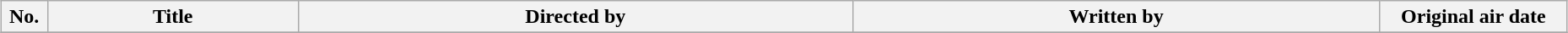<table class="wikitable plainrowheaders" style="width:98%; margin:auto; background:#FFF;">
<tr>
<th style="width:3%;">No.</th>
<th>Title</th>
<th>Directed by</th>
<th>Written by</th>
<th style="width:12%;">Original air date</th>
</tr>
<tr>
</tr>
</table>
